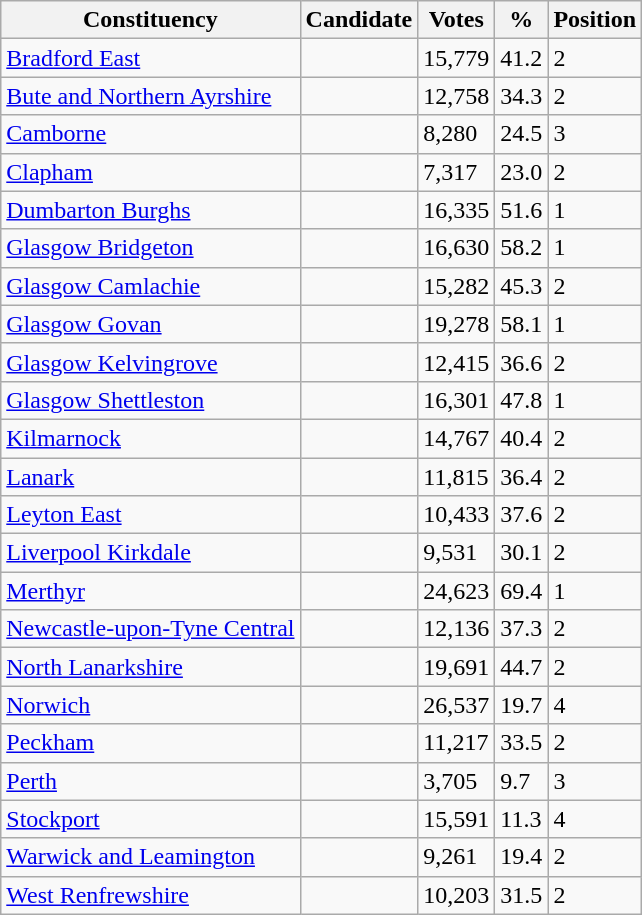<table class="wikitable sortable">
<tr>
<th>Constituency</th>
<th>Candidate</th>
<th>Votes</th>
<th>%</th>
<th>Position</th>
</tr>
<tr>
<td><a href='#'>Bradford East</a></td>
<td></td>
<td>15,779</td>
<td>41.2</td>
<td>2</td>
</tr>
<tr>
<td><a href='#'>Bute and Northern Ayrshire</a></td>
<td></td>
<td>12,758</td>
<td>34.3</td>
<td>2</td>
</tr>
<tr>
<td><a href='#'>Camborne</a></td>
<td></td>
<td>8,280</td>
<td>24.5</td>
<td>3</td>
</tr>
<tr>
<td><a href='#'>Clapham</a></td>
<td></td>
<td>7,317</td>
<td>23.0</td>
<td>2</td>
</tr>
<tr>
<td><a href='#'>Dumbarton Burghs</a></td>
<td></td>
<td>16,335</td>
<td>51.6</td>
<td>1</td>
</tr>
<tr>
<td><a href='#'>Glasgow Bridgeton</a></td>
<td></td>
<td>16,630</td>
<td>58.2</td>
<td>1</td>
</tr>
<tr>
<td><a href='#'>Glasgow Camlachie</a></td>
<td></td>
<td>15,282</td>
<td>45.3</td>
<td>2</td>
</tr>
<tr>
<td><a href='#'>Glasgow Govan</a></td>
<td></td>
<td>19,278</td>
<td>58.1</td>
<td>1</td>
</tr>
<tr>
<td><a href='#'>Glasgow Kelvingrove</a></td>
<td></td>
<td>12,415</td>
<td>36.6</td>
<td>2</td>
</tr>
<tr>
<td><a href='#'>Glasgow Shettleston</a></td>
<td></td>
<td>16,301</td>
<td>47.8</td>
<td>1</td>
</tr>
<tr>
<td><a href='#'>Kilmarnock</a></td>
<td></td>
<td>14,767</td>
<td>40.4</td>
<td>2</td>
</tr>
<tr>
<td><a href='#'>Lanark</a></td>
<td></td>
<td>11,815</td>
<td>36.4</td>
<td>2</td>
</tr>
<tr>
<td><a href='#'>Leyton East</a></td>
<td></td>
<td>10,433</td>
<td>37.6</td>
<td>2</td>
</tr>
<tr>
<td><a href='#'>Liverpool Kirkdale</a></td>
<td></td>
<td>9,531</td>
<td>30.1</td>
<td>2</td>
</tr>
<tr>
<td><a href='#'>Merthyr</a></td>
<td></td>
<td>24,623</td>
<td>69.4</td>
<td>1</td>
</tr>
<tr>
<td><a href='#'>Newcastle-upon-Tyne Central</a></td>
<td></td>
<td>12,136</td>
<td>37.3</td>
<td>2</td>
</tr>
<tr>
<td><a href='#'>North Lanarkshire</a></td>
<td></td>
<td>19,691</td>
<td>44.7</td>
<td>2</td>
</tr>
<tr>
<td><a href='#'>Norwich</a></td>
<td></td>
<td>26,537</td>
<td>19.7</td>
<td>4</td>
</tr>
<tr>
<td><a href='#'>Peckham</a></td>
<td></td>
<td>11,217</td>
<td>33.5</td>
<td>2</td>
</tr>
<tr>
<td><a href='#'>Perth</a></td>
<td></td>
<td>3,705</td>
<td>9.7</td>
<td>3</td>
</tr>
<tr>
<td><a href='#'>Stockport</a></td>
<td></td>
<td>15,591</td>
<td>11.3</td>
<td>4</td>
</tr>
<tr>
<td><a href='#'>Warwick and Leamington</a></td>
<td></td>
<td>9,261</td>
<td>19.4</td>
<td>2</td>
</tr>
<tr>
<td><a href='#'>West Renfrewshire</a></td>
<td></td>
<td>10,203</td>
<td>31.5</td>
<td>2</td>
</tr>
</table>
